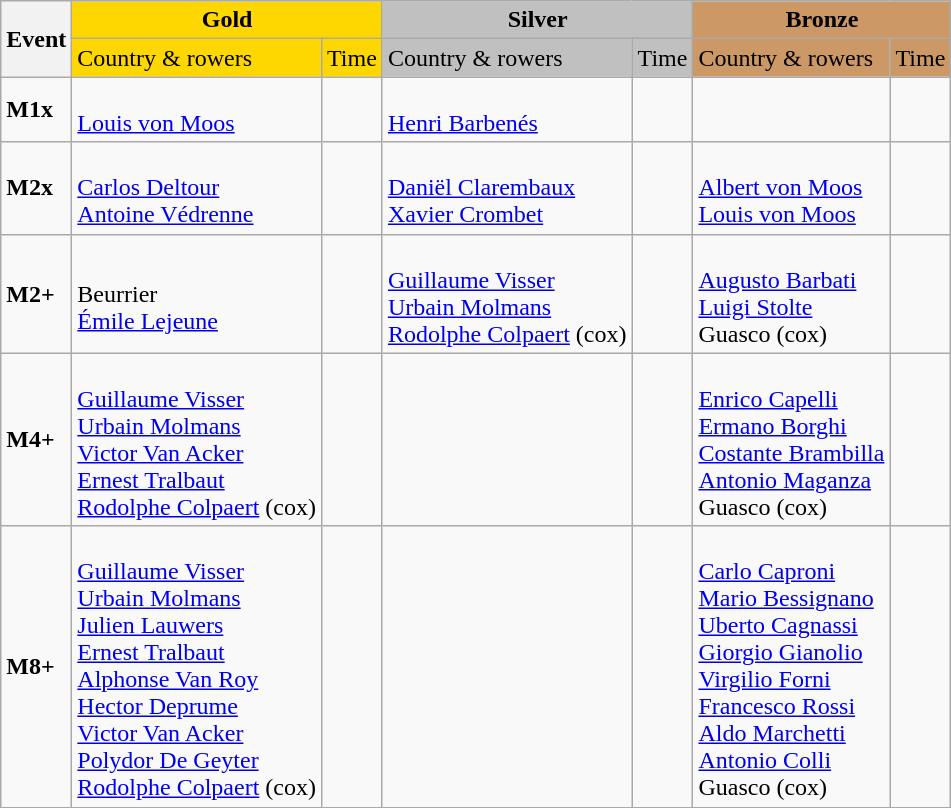<table class="wikitable">
<tr>
<th rowspan="2">Event</th>
<th colspan="2" style="background:gold;">Gold</th>
<th colspan="2" style="background:silver;">Silver</th>
<th colspan="2" style="background:#c96;">Bronze</th>
</tr>
<tr>
<td style="background:gold;">Country & rowers</td>
<td style="background:gold;">Time</td>
<td style="background:silver;">Country & rowers</td>
<td style="background:silver;">Time</td>
<td style="background:#c96;">Country & rowers</td>
<td style="background:#c96;">Time</td>
</tr>
<tr>
<td><strong>M1x</strong></td>
<td> <br> <a href='#'>Louis von Moos</a></td>
<td></td>
<td> <br> <a href='#'>Henri Barbenés</a></td>
<td></td>
<td></td>
<td></td>
</tr>
<tr>
<td><strong>M2x</strong></td>
<td> <br> <a href='#'>Carlos Deltour</a> <br> <a href='#'>Antoine Védrenne</a></td>
<td></td>
<td> <br> <a href='#'>Daniël Clarembaux</a> <br> <a href='#'>Xavier Crombet</a></td>
<td></td>
<td> <br> <a href='#'>Albert von Moos</a> <br> <a href='#'>Louis von Moos</a></td>
<td></td>
</tr>
<tr>
<td><strong>M2+</strong></td>
<td> <br> Beurrier <br> <a href='#'>Émile Lejeune</a></td>
<td></td>
<td> <br> <a href='#'>Guillaume Visser</a> <br> <a href='#'>Urbain Molmans</a> <br> <a href='#'>Rodolphe Colpaert</a> (cox)</td>
<td></td>
<td> <br> <a href='#'>Augusto Barbati</a> <br> <a href='#'>Luigi Stolte</a> <br> Guasco (cox)</td>
<td></td>
</tr>
<tr>
<td><strong>M4+</strong></td>
<td> <br> <a href='#'>Guillaume Visser</a> <br> <a href='#'>Urbain Molmans</a> <br> <a href='#'>Victor Van Acker</a> <br> <a href='#'>Ernest Tralbaut</a> <br> <a href='#'>Rodolphe Colpaert</a> (cox)</td>
<td></td>
<td></td>
<td></td>
<td> <br> <a href='#'>Enrico Capelli</a> <br> <a href='#'>Ermano Borghi</a> <br> <a href='#'>Costante Brambilla</a> <br> <a href='#'>Antonio Maganza</a> <br> Guasco (cox)</td>
<td></td>
</tr>
<tr>
<td><strong>M8+</strong></td>
<td> <br> <a href='#'>Guillaume Visser</a> <br> <a href='#'>Urbain Molmans</a> <br> <a href='#'>Julien Lauwers</a> <br> <a href='#'>Ernest Tralbaut</a> <br> <a href='#'>Alphonse Van Roy</a> <br> <a href='#'>Hector Deprume</a> <br> <a href='#'>Victor Van Acker</a> <br> <a href='#'>Polydor De Geyter</a> <br> <a href='#'>Rodolphe Colpaert</a> (cox)</td>
<td></td>
<td></td>
<td></td>
<td> <br> <a href='#'>Carlo Caproni</a> <br> <a href='#'>Mario Bessignano</a> <br> <a href='#'>Uberto Cagnassi</a> <br> <a href='#'>Giorgio Gianolio</a> <br> <a href='#'>Virgilio Forni</a> <br> <a href='#'>Francesco Rossi</a> <br> <a href='#'>Aldo Marchetti</a> <br> <a href='#'>Antonio Colli</a> <br> Guasco (cox)</td>
<td></td>
</tr>
</table>
